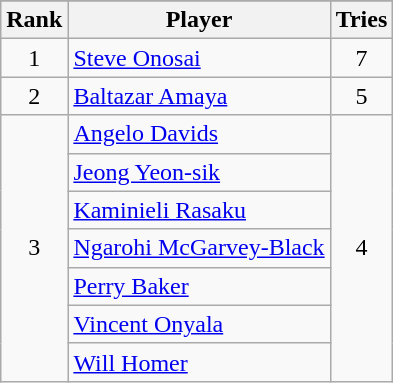<table class="wikitable sortable">
<tr>
</tr>
<tr>
<th>Rank</th>
<th>Player</th>
<th>Tries</th>
</tr>
<tr>
<td align=center>1</td>
<td> <a href='#'>Steve Onosai</a></td>
<td align=center>7</td>
</tr>
<tr>
<td align=center>2</td>
<td> <a href='#'>Baltazar Amaya</a></td>
<td align=center>5</td>
</tr>
<tr>
<td align=center rowspan=7>3</td>
<td> <a href='#'>Angelo Davids</a></td>
<td align=center rowspan=7>4</td>
</tr>
<tr>
<td> <a href='#'>Jeong Yeon-sik</a></td>
</tr>
<tr>
<td> <a href='#'>Kaminieli Rasaku</a></td>
</tr>
<tr>
<td> <a href='#'>Ngarohi McGarvey-Black</a></td>
</tr>
<tr>
<td> <a href='#'>Perry Baker</a></td>
</tr>
<tr>
<td> <a href='#'>Vincent Onyala</a></td>
</tr>
<tr>
<td> <a href='#'>Will Homer</a></td>
</tr>
</table>
